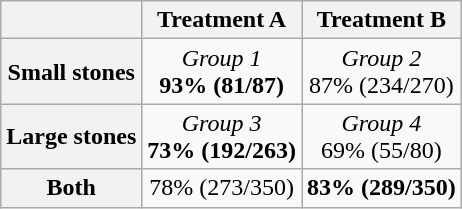<table class="wikitable" summary="results accounting for stone size" style="margin-left:auto; margin-right:auto; border:none;">
<tr>
<th></th>
<th>Treatment A</th>
<th>Treatment B</th>
</tr>
<tr align="center">
<th>Small stones</th>
<td><em>Group 1</em><br><strong>93% (81/87)</strong></td>
<td><em>Group 2</em><br>87% (234/270)</td>
</tr>
<tr align="center">
<th>Large stones</th>
<td><em>Group 3</em><br><strong>73% (192/263)</strong></td>
<td><em>Group 4</em><br>69% (55/80)</td>
</tr>
<tr align="center">
<th>Both</th>
<td>78% (273/350)</td>
<td><strong>83% (289/350)</strong></td>
</tr>
</table>
